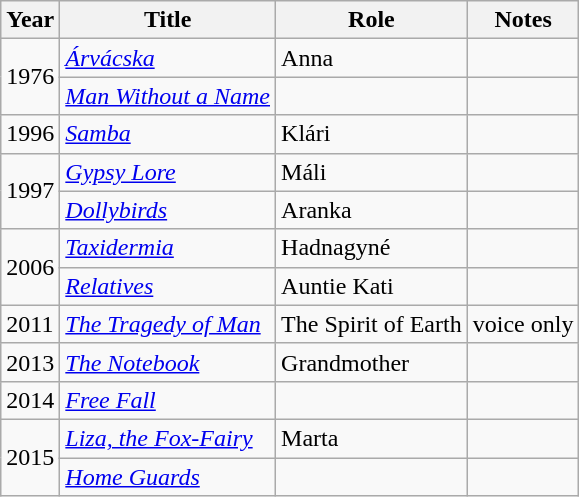<table class="wikitable sortable">
<tr>
<th>Year</th>
<th>Title</th>
<th>Role</th>
<th class="unsortable">Notes</th>
</tr>
<tr>
<td rowspan=2>1976</td>
<td><em><a href='#'>Árvácska</a></em></td>
<td>Anna</td>
<td></td>
</tr>
<tr>
<td><em><a href='#'>Man Without a Name</a></em></td>
<td></td>
<td></td>
</tr>
<tr>
<td>1996</td>
<td><em><a href='#'>Samba</a></em></td>
<td>Klári</td>
<td></td>
</tr>
<tr>
<td rowspan=2>1997</td>
<td><em><a href='#'>Gypsy Lore</a></em></td>
<td>Máli</td>
<td></td>
</tr>
<tr>
<td><em><a href='#'>Dollybirds</a></em></td>
<td>Aranka</td>
<td></td>
</tr>
<tr>
<td rowspan=2>2006</td>
<td><em><a href='#'>Taxidermia</a></em></td>
<td>Hadnagyné</td>
<td></td>
</tr>
<tr>
<td><em><a href='#'>Relatives</a></em></td>
<td>Auntie Kati</td>
<td></td>
</tr>
<tr>
<td>2011</td>
<td><em><a href='#'>The Tragedy of Man</a></em></td>
<td>The Spirit of Earth</td>
<td>voice only</td>
</tr>
<tr>
<td>2013</td>
<td><em><a href='#'>The Notebook</a></em></td>
<td>Grandmother</td>
<td></td>
</tr>
<tr>
<td>2014</td>
<td><em><a href='#'>Free Fall</a></em></td>
<td></td>
<td></td>
</tr>
<tr>
<td rowspan=2>2015</td>
<td><em><a href='#'>Liza, the Fox-Fairy</a></em></td>
<td>Marta</td>
<td></td>
</tr>
<tr>
<td><em><a href='#'>Home Guards</a></em></td>
<td></td>
<td></td>
</tr>
</table>
